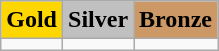<table class="wikitable">
<tr>
<td align=center bgcolor=gold> <strong>Gold</strong></td>
<td align=center bgcolor=silver> <strong>Silver</strong></td>
<td align=center bgcolor=cc9966> <strong>Bronze</strong></td>
</tr>
<tr>
<td></td>
<td></td>
<td></td>
</tr>
</table>
